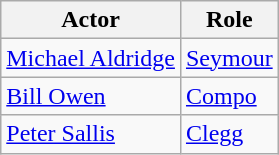<table class="wikitable">
<tr>
<th>Actor</th>
<th>Role</th>
</tr>
<tr>
<td><a href='#'>Michael Aldridge</a></td>
<td><a href='#'>Seymour</a></td>
</tr>
<tr>
<td><a href='#'>Bill Owen</a></td>
<td><a href='#'>Compo</a></td>
</tr>
<tr>
<td><a href='#'>Peter Sallis</a></td>
<td><a href='#'>Clegg</a></td>
</tr>
</table>
